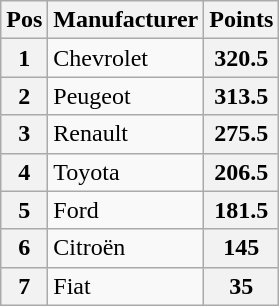<table class="wikitable">
<tr>
<th>Pos</th>
<th>Manufacturer</th>
<th>Points</th>
</tr>
<tr>
<th>1</th>
<td>Chevrolet</td>
<th>320.5</th>
</tr>
<tr>
<th>2</th>
<td>Peugeot</td>
<th>313.5</th>
</tr>
<tr>
<th>3</th>
<td>Renault</td>
<th>275.5</th>
</tr>
<tr>
<th>4</th>
<td>Toyota</td>
<th>206.5</th>
</tr>
<tr>
<th>5</th>
<td>Ford</td>
<th>181.5</th>
</tr>
<tr>
<th>6</th>
<td>Citroën</td>
<th>145</th>
</tr>
<tr>
<th>7</th>
<td>Fiat</td>
<th>35</th>
</tr>
</table>
